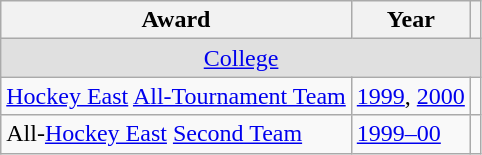<table class="wikitable">
<tr>
<th>Award</th>
<th>Year</th>
<th></th>
</tr>
<tr ALIGN="center" bgcolor="#e0e0e0">
<td colspan="3"><a href='#'>College</a></td>
</tr>
<tr>
<td><a href='#'>Hockey East</a> <a href='#'>All-Tournament Team</a></td>
<td><a href='#'>1999</a>, <a href='#'>2000</a></td>
<td></td>
</tr>
<tr>
<td>All-<a href='#'>Hockey East</a> <a href='#'>Second Team</a></td>
<td><a href='#'>1999–00</a></td>
<td></td>
</tr>
</table>
